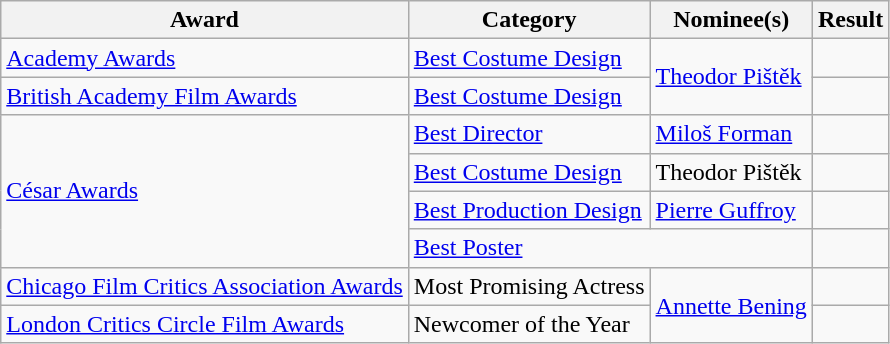<table class="wikitable plainrowheaders">
<tr>
<th>Award</th>
<th>Category</th>
<th>Nominee(s)</th>
<th>Result</th>
</tr>
<tr>
<td><a href='#'>Academy Awards</a></td>
<td><a href='#'>Best Costume Design</a></td>
<td rowspan="2"><a href='#'>Theodor Pištěk</a></td>
<td></td>
</tr>
<tr>
<td><a href='#'>British Academy Film Awards</a></td>
<td><a href='#'>Best Costume Design</a></td>
<td></td>
</tr>
<tr>
<td rowspan="4"><a href='#'>César Awards</a></td>
<td><a href='#'>Best Director</a></td>
<td><a href='#'>Miloš Forman</a></td>
<td></td>
</tr>
<tr>
<td><a href='#'>Best Costume Design</a></td>
<td>Theodor Pištěk</td>
<td></td>
</tr>
<tr>
<td><a href='#'>Best Production Design</a></td>
<td><a href='#'>Pierre Guffroy</a></td>
<td></td>
</tr>
<tr>
<td colspan="2"><a href='#'>Best Poster</a></td>
<td></td>
</tr>
<tr>
<td><a href='#'>Chicago Film Critics Association Awards</a></td>
<td>Most Promising Actress</td>
<td rowspan="2"><a href='#'>Annette Bening</a></td>
<td></td>
</tr>
<tr>
<td><a href='#'>London Critics Circle Film Awards</a></td>
<td>Newcomer of the Year</td>
<td></td>
</tr>
</table>
